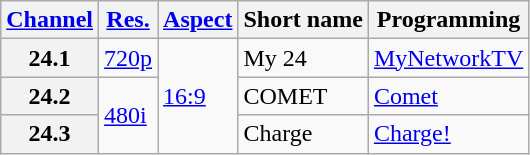<table class="wikitable">
<tr>
<th scope = "col"><a href='#'>Channel</a></th>
<th scope = "col"><a href='#'>Res.</a></th>
<th scope = "col"><a href='#'>Aspect</a></th>
<th scope = "col">Short name</th>
<th scope = "col">Programming</th>
</tr>
<tr>
<th scope = "row">24.1</th>
<td><a href='#'>720p</a></td>
<td rowspan="3"><a href='#'>16:9</a></td>
<td>My 24</td>
<td><a href='#'>MyNetworkTV</a></td>
</tr>
<tr>
<th scope = "row">24.2</th>
<td rowspan="2"><a href='#'>480i</a></td>
<td>COMET</td>
<td><a href='#'>Comet</a></td>
</tr>
<tr>
<th scope = "row">24.3</th>
<td>Charge</td>
<td><a href='#'>Charge!</a></td>
</tr>
</table>
